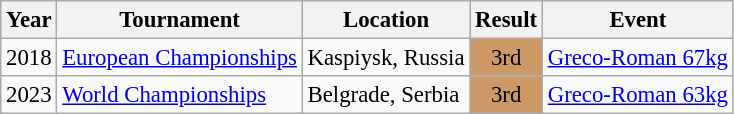<table class="wikitable" style="font-size:95%;">
<tr>
<th>Year</th>
<th>Tournament</th>
<th>Location</th>
<th>Result</th>
<th>Event</th>
</tr>
<tr>
<td>2018</td>
<td><a href='#'>European Championships</a></td>
<td>Kaspiysk, Russia</td>
<td align="center" bgcolor="cc9966">3rd</td>
<td><a href='#'>Greco-Roman 67kg</a></td>
</tr>
<tr>
<td>2023</td>
<td><a href='#'>World Championships</a></td>
<td>Belgrade, Serbia</td>
<td align="center" bgcolor="cc9966">3rd</td>
<td><a href='#'>Greco-Roman 63kg</a></td>
</tr>
</table>
